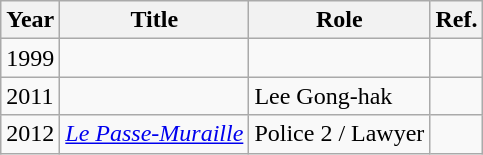<table class="wikitable">
<tr>
<th>Year</th>
<th>Title</th>
<th>Role</th>
<th>Ref.</th>
</tr>
<tr>
<td>1999</td>
<td><em></em></td>
<td></td>
<td></td>
</tr>
<tr>
<td>2011</td>
<td><em></em></td>
<td>Lee Gong-hak</td>
<td></td>
</tr>
<tr>
<td>2012</td>
<td><em><a href='#'>Le Passe-Muraille</a></em></td>
<td>Police 2 / Lawyer</td>
<td></td>
</tr>
</table>
